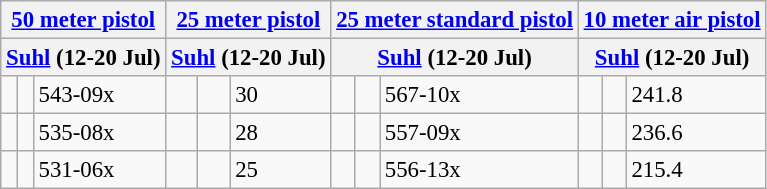<table class="wikitable" style="font-size: 95%">
<tr>
<th colspan="3"><a href='#'>50 meter pistol</a></th>
<th colspan="3"><a href='#'>25 meter pistol</a></th>
<th colspan="3"><a href='#'>25 meter standard pistol</a></th>
<th colspan="3"><a href='#'>10 meter air pistol</a></th>
</tr>
<tr>
<th colspan="3"><strong><a href='#'>Suhl</a></strong> <strong> (12-20 Jul)</strong></th>
<th colspan="3"><strong><a href='#'>Suhl</a></strong> <strong> (12-20 Jul)</strong></th>
<th colspan="3"><strong><a href='#'>Suhl</a></strong> <strong> (12-20 Jul)</strong></th>
<th colspan="3"><strong><a href='#'>Suhl</a></strong> <strong> (12-20 Jul)</strong></th>
</tr>
<tr>
<td></td>
<td></td>
<td>543-09x</td>
<td></td>
<td></td>
<td>30</td>
<td></td>
<td></td>
<td>567-10x</td>
<td></td>
<td></td>
<td>241.8</td>
</tr>
<tr>
<td></td>
<td></td>
<td>535-08x</td>
<td></td>
<td></td>
<td>28</td>
<td></td>
<td></td>
<td>557-09x</td>
<td></td>
<td></td>
<td>236.6</td>
</tr>
<tr>
<td></td>
<td></td>
<td>531-06x</td>
<td></td>
<td></td>
<td>25</td>
<td></td>
<td></td>
<td>556-13x</td>
<td></td>
<td></td>
<td>215.4</td>
</tr>
</table>
